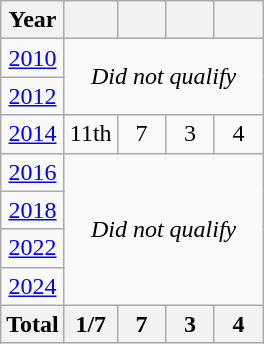<table class="wikitable" style="text-align:center">
<tr>
<th>Year</th>
<th></th>
<th width=25></th>
<th width=25></th>
<th width=25></th>
</tr>
<tr>
<td> <a href='#'>2010</a></td>
<td colspan=4 rowspan=2><em>Did not qualify</em></td>
</tr>
<tr>
<td> <a href='#'>2012</a></td>
</tr>
<tr>
<td> <a href='#'>2014</a></td>
<td>11th</td>
<td>7</td>
<td>3</td>
<td>4</td>
</tr>
<tr>
<td> <a href='#'>2016</a></td>
<td colspan=4 rowspan=4><em>Did not qualify</em></td>
</tr>
<tr>
<td> <a href='#'>2018</a></td>
</tr>
<tr>
<td> <a href='#'>2022</a></td>
</tr>
<tr>
<td> <a href='#'>2024</a></td>
</tr>
<tr>
<th>Total</th>
<th>1/7</th>
<th>7</th>
<th>3</th>
<th>4</th>
</tr>
</table>
